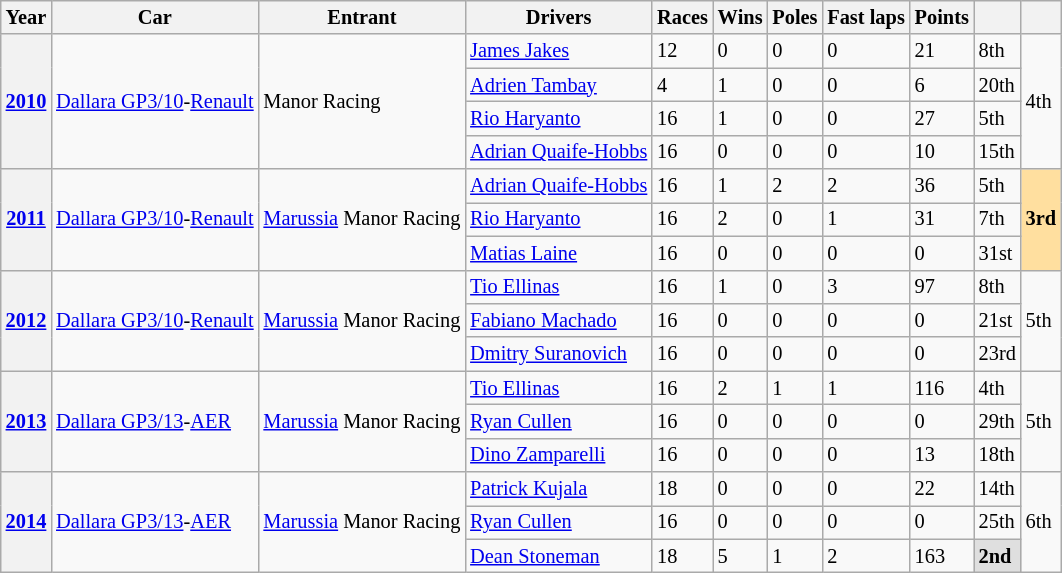<table class="wikitable collapsible" style="font-size:85%">
<tr>
<th>Year</th>
<th>Car</th>
<th>Entrant</th>
<th>Drivers</th>
<th>Races</th>
<th>Wins</th>
<th>Poles</th>
<th>Fast laps</th>
<th>Points</th>
<th></th>
<th></th>
</tr>
<tr>
<th rowspan="4"><a href='#'>2010</a></th>
<td rowspan="4"><a href='#'>Dallara GP3/10</a>-<a href='#'>Renault</a></td>
<td rowspan="4"> Manor Racing</td>
<td> <a href='#'>James Jakes</a></td>
<td>12</td>
<td>0</td>
<td>0</td>
<td>0</td>
<td>21</td>
<td>8th</td>
<td rowspan=4>4th</td>
</tr>
<tr>
<td> <a href='#'>Adrien Tambay</a></td>
<td>4</td>
<td>1</td>
<td>0</td>
<td>0</td>
<td>6</td>
<td>20th</td>
</tr>
<tr>
<td> <a href='#'>Rio Haryanto</a></td>
<td>16</td>
<td>1</td>
<td>0</td>
<td>0</td>
<td>27</td>
<td>5th</td>
</tr>
<tr>
<td> <a href='#'>Adrian Quaife-Hobbs</a></td>
<td>16</td>
<td>0</td>
<td>0</td>
<td>0</td>
<td>10</td>
<td>15th</td>
</tr>
<tr>
<th rowspan="3"><a href='#'>2011</a></th>
<td rowspan="3"><a href='#'>Dallara GP3/10</a>-<a href='#'>Renault</a></td>
<td rowspan="3"> <a href='#'>Marussia</a> Manor Racing</td>
<td> <a href='#'>Adrian Quaife-Hobbs</a></td>
<td>16</td>
<td>1</td>
<td>2</td>
<td>2</td>
<td>36</td>
<td>5th</td>
<td rowspan=3 style="background:#ffdf9f;"><strong>3rd</strong></td>
</tr>
<tr>
<td> <a href='#'>Rio Haryanto</a></td>
<td>16</td>
<td>2</td>
<td>0</td>
<td>1</td>
<td>31</td>
<td>7th</td>
</tr>
<tr>
<td> <a href='#'>Matias Laine</a></td>
<td>16</td>
<td>0</td>
<td>0</td>
<td>0</td>
<td>0</td>
<td>31st</td>
</tr>
<tr>
<th rowspan="3"><a href='#'>2012</a></th>
<td rowspan="3"><a href='#'>Dallara GP3/10</a>-<a href='#'>Renault</a></td>
<td rowspan="3"> <a href='#'>Marussia</a> Manor Racing</td>
<td> <a href='#'>Tio Ellinas</a></td>
<td>16</td>
<td>1</td>
<td>0</td>
<td>3</td>
<td>97</td>
<td>8th</td>
<td rowspan=3>5th</td>
</tr>
<tr>
<td> <a href='#'>Fabiano Machado</a></td>
<td>16</td>
<td>0</td>
<td>0</td>
<td>0</td>
<td>0</td>
<td>21st</td>
</tr>
<tr>
<td> <a href='#'>Dmitry Suranovich</a></td>
<td>16</td>
<td>0</td>
<td>0</td>
<td>0</td>
<td>0</td>
<td>23rd</td>
</tr>
<tr>
<th rowspan="3"><a href='#'>2013</a></th>
<td rowspan="3"><a href='#'>Dallara GP3/13</a>-<a href='#'>AER</a></td>
<td rowspan="3"> <a href='#'>Marussia</a> Manor Racing</td>
<td> <a href='#'>Tio Ellinas</a></td>
<td>16</td>
<td>2</td>
<td>1</td>
<td>1</td>
<td>116</td>
<td>4th</td>
<td rowspan=3>5th</td>
</tr>
<tr>
<td> <a href='#'>Ryan Cullen</a></td>
<td>16</td>
<td>0</td>
<td>0</td>
<td>0</td>
<td>0</td>
<td>29th</td>
</tr>
<tr>
<td> <a href='#'>Dino Zamparelli</a></td>
<td>16</td>
<td>0</td>
<td>0</td>
<td>0</td>
<td>13</td>
<td>18th</td>
</tr>
<tr>
<th rowspan="3"><a href='#'>2014</a></th>
<td rowspan="3"><a href='#'>Dallara GP3/13</a>-<a href='#'>AER</a></td>
<td rowspan="3"> <a href='#'>Marussia</a> Manor Racing</td>
<td> <a href='#'>Patrick Kujala</a></td>
<td>18</td>
<td>0</td>
<td>0</td>
<td>0</td>
<td>22</td>
<td>14th</td>
<td rowspan=3>6th</td>
</tr>
<tr>
<td> <a href='#'>Ryan Cullen</a></td>
<td>16</td>
<td>0</td>
<td>0</td>
<td>0</td>
<td>0</td>
<td>25th</td>
</tr>
<tr>
<td> <a href='#'>Dean Stoneman</a></td>
<td>18</td>
<td>5</td>
<td>1</td>
<td>2</td>
<td>163</td>
<td style="background:#DFDFDF;"><strong>2nd</strong></td>
</tr>
</table>
